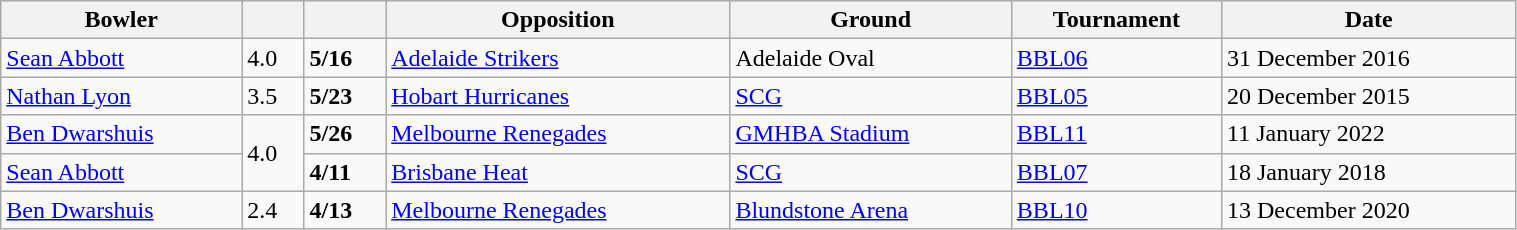<table class="wikitable" style="width:80%;">
<tr>
<th>Bowler</th>
<th></th>
<th></th>
<th>Opposition</th>
<th>Ground</th>
<th>Tournament</th>
<th>Date</th>
</tr>
<tr>
<td><a href='#'>Sean Abbott</a></td>
<td>4.0</td>
<td><strong>5/16</strong></td>
<td><a href='#'>Adelaide Strikers</a></td>
<td>Adelaide Oval</td>
<td><a href='#'>BBL06</a></td>
<td>31 December 2016</td>
</tr>
<tr>
<td><a href='#'>Nathan Lyon</a></td>
<td>3.5</td>
<td><strong>5/23</strong></td>
<td><a href='#'>Hobart Hurricanes</a></td>
<td><a href='#'>SCG</a></td>
<td><a href='#'>BBL05</a></td>
<td>20 December 2015</td>
</tr>
<tr>
<td><a href='#'>Ben Dwarshuis</a></td>
<td rowspan="2">4.0</td>
<td><strong>5/26</strong></td>
<td><a href='#'>Melbourne Renegades</a></td>
<td><a href='#'>GMHBA Stadium</a></td>
<td><a href='#'>BBL11</a></td>
<td>11 January 2022</td>
</tr>
<tr>
<td><a href='#'>Sean Abbott</a></td>
<td><strong>4/11</strong></td>
<td><a href='#'>Brisbane Heat</a></td>
<td><a href='#'>SCG</a></td>
<td><a href='#'>BBL07</a></td>
<td>18 January 2018</td>
</tr>
<tr>
<td><a href='#'>Ben Dwarshuis</a></td>
<td>2.4</td>
<td><strong>4/13</strong></td>
<td><a href='#'>Melbourne Renegades</a></td>
<td><a href='#'>Blundstone Arena</a></td>
<td><a href='#'>BBL10</a></td>
<td>13 December 2020</td>
</tr>
</table>
